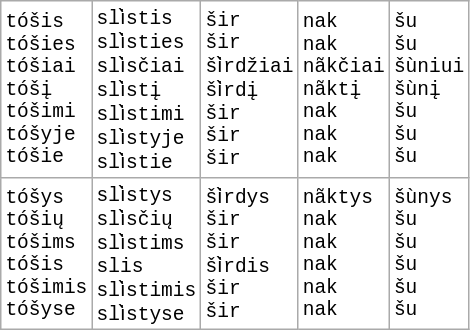<table class=wikitable style="font-family: monospace; background:#FFFFFF">
<tr>
<td>tóšis<br>tóšies<br>tóšiai<br>tóšį<br>tóšimi<br>tóšyje<br>tóšie</td>
<td>sli̇̀stis<br>sli̇̀sties<br>sli̇̀sčiai<br>sli̇̀stį<br>sli̇̀stimi<br>sli̇̀styje<br>sli̇̀stie</td>
<td>šir<br>šir<br>ši̇̀rdžiai<br>ši̇̀rdį<br>šir<br>šir<br>šir</td>
<td>nak<br>nak<br>nãkčiai<br>nãktį<br>nak<br>nak<br>nak</td>
<td>šu<br>šu<br>šùniui<br>šùnį<br>šu<br>šu<br>šu</td>
</tr>
<tr>
<td>tóšys<br>tóšių<br>tóšims<br>tóšis<br>tóšimis<br>tóšyse</td>
<td>sli̇̀stys<br>sli̇̀sčių<br>sli̇̀stims<br>slis<br>sli̇̀stimis<br>sli̇̀styse</td>
<td>ši̇̀rdys<br>šir<br>šir<br>ši̇̀rdis<br>šir<br>šir</td>
<td>nãktys<br>nak<br>nak<br>nak<br>nak<br>nak</td>
<td>šùnys<br>šu<br>šu<br>šu<br>šu<br>šu</td>
</tr>
</table>
